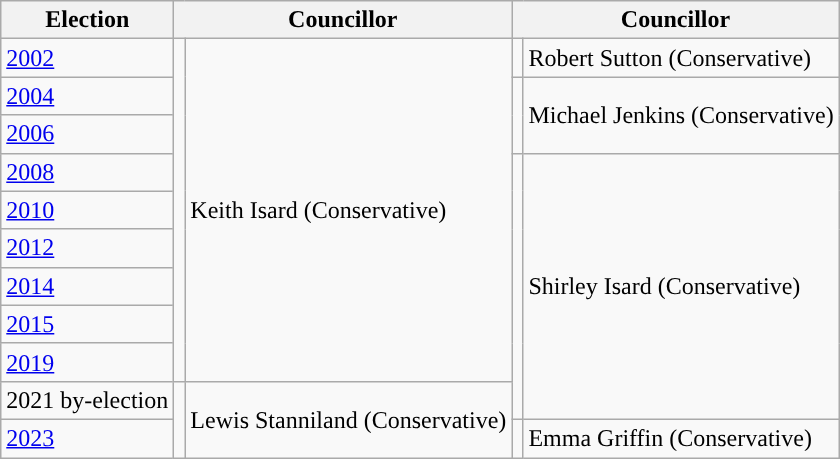<table class="wikitable">
<tr>
<th>Election</th>
<th colspan="2">Councillor</th>
<th colspan="2">Councillor</th>
</tr>
<tr>
<td><a href='#'>2002</a></td>
<td rowspan="9" style="background-color: "></td>
<td rowspan="9">Keith Isard (Conservative)</td>
<td style="background-color: "></td>
<td>Robert Sutton (Conservative)</td>
</tr>
<tr>
<td><a href='#'>2004</a></td>
<td rowspan="2" style="background-color: "></td>
<td rowspan="2">Michael Jenkins (Conservative)</td>
</tr>
<tr>
<td><a href='#'>2006</a></td>
</tr>
<tr>
<td><a href='#'>2008</a></td>
<td rowspan="7" style="background-color: "></td>
<td rowspan="7">Shirley Isard (Conservative)</td>
</tr>
<tr>
<td><a href='#'>2010</a></td>
</tr>
<tr>
<td><a href='#'>2012</a></td>
</tr>
<tr>
<td><a href='#'>2014</a></td>
</tr>
<tr>
<td><a href='#'>2015</a></td>
</tr>
<tr>
<td><a href='#'>2019</a></td>
</tr>
<tr>
<td>2021 by-election</td>
<td rowspan="2" style="background-color: "></td>
<td rowspan="2">Lewis Stanniland (Conservative)</td>
</tr>
<tr>
<td><a href='#'>2023</a></td>
<td style="background-color: "></td>
<td>Emma Griffin (Conservative)</td>
</tr>
</table>
